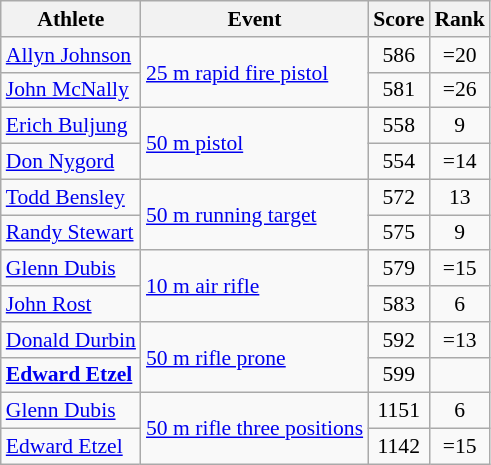<table class=wikitable style=font-size:90%;text-align:center>
<tr>
<th>Athlete</th>
<th>Event</th>
<th>Score</th>
<th>Rank</th>
</tr>
<tr>
<td align=left><a href='#'>Allyn Johnson</a></td>
<td align=left rowspan=2><a href='#'>25 m rapid fire pistol</a></td>
<td>586</td>
<td>=20</td>
</tr>
<tr>
<td align=left><a href='#'>John McNally</a></td>
<td>581</td>
<td>=26</td>
</tr>
<tr>
<td align=left><a href='#'>Erich Buljung</a></td>
<td align=left rowspan=2><a href='#'>50 m pistol</a></td>
<td>558</td>
<td>9</td>
</tr>
<tr>
<td align=left><a href='#'>Don Nygord</a></td>
<td>554</td>
<td>=14</td>
</tr>
<tr>
<td align=left><a href='#'>Todd Bensley</a></td>
<td align=left rowspan=2><a href='#'>50 m running target</a></td>
<td>572</td>
<td>13</td>
</tr>
<tr>
<td align=left><a href='#'>Randy Stewart</a></td>
<td>575</td>
<td>9</td>
</tr>
<tr>
<td align=left><a href='#'>Glenn Dubis</a></td>
<td align=left rowspan=2><a href='#'>10 m air rifle</a></td>
<td>579</td>
<td>=15</td>
</tr>
<tr>
<td align=left><a href='#'>John Rost</a></td>
<td>583</td>
<td>6</td>
</tr>
<tr>
<td align=left><a href='#'>Donald Durbin</a></td>
<td align=left rowspan=2><a href='#'>50 m rifle prone</a></td>
<td>592</td>
<td>=13</td>
</tr>
<tr>
<td align=left><strong><a href='#'>Edward Etzel</a></strong></td>
<td>599</td>
<td></td>
</tr>
<tr>
<td align=left><a href='#'>Glenn Dubis</a></td>
<td align=left rowspan=2><a href='#'>50 m rifle three positions</a></td>
<td>1151</td>
<td>6</td>
</tr>
<tr>
<td align=left><a href='#'>Edward Etzel</a></td>
<td>1142</td>
<td>=15</td>
</tr>
</table>
